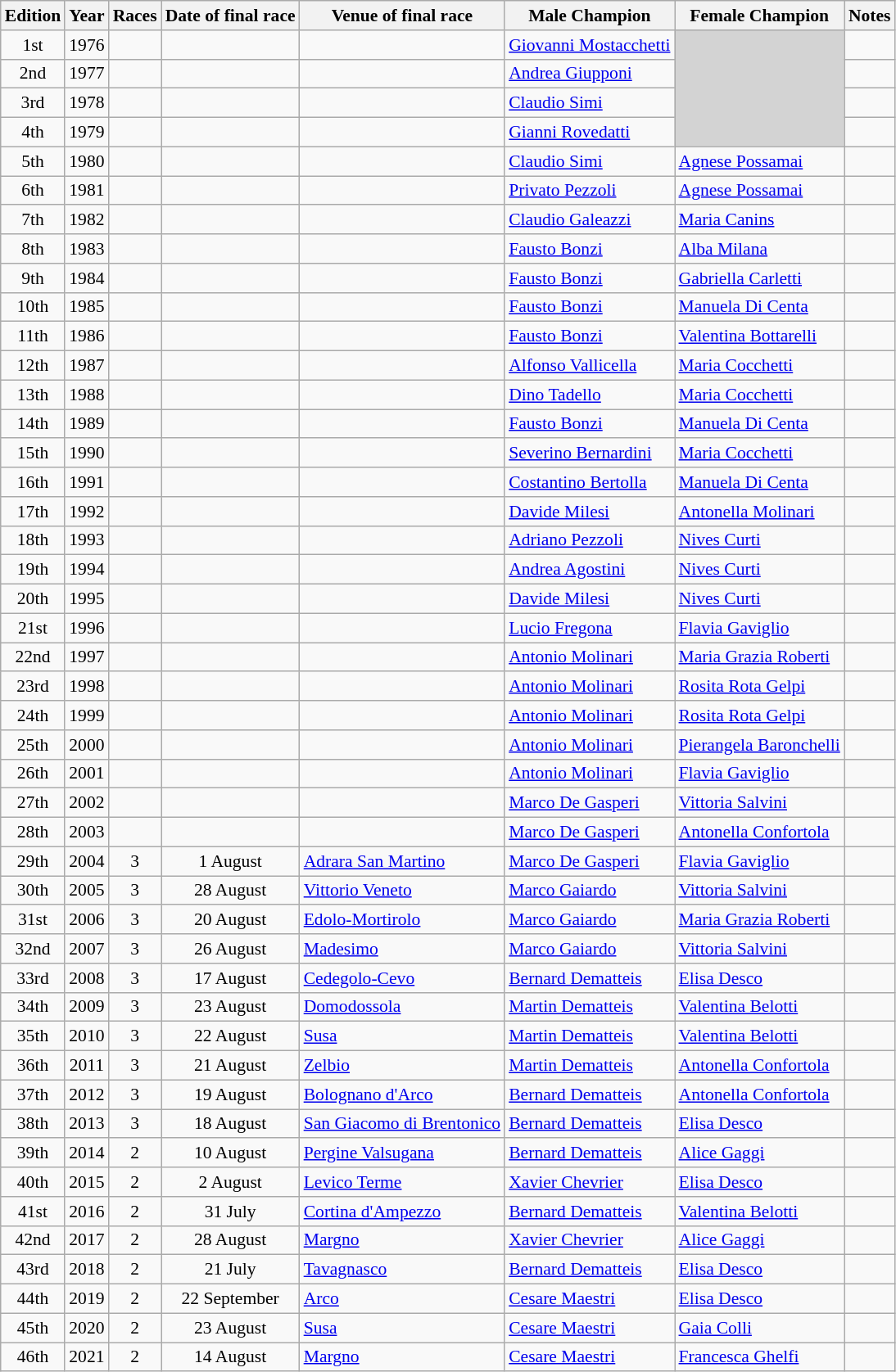<table class="wikitable" style="width:; font-size:90%; text-align:center;">
<tr>
<th>Edition</th>
<th>Year</th>
<th>Races</th>
<th>Date of final race</th>
<th>Venue of final race</th>
<th>Male Champion</th>
<th>Female Champion</th>
<th>Notes</th>
</tr>
<tr>
<td>1st</td>
<td>1976</td>
<td></td>
<td></td>
<td align=left></td>
<td align=left><a href='#'>Giovanni Mostacchetti</a></td>
<td rowspan=4 bgcolor=lightgrey></td>
<td></td>
</tr>
<tr>
<td>2nd</td>
<td>1977</td>
<td></td>
<td></td>
<td align=left></td>
<td align=left><a href='#'>Andrea Giupponi</a></td>
<td></td>
</tr>
<tr>
<td>3rd</td>
<td>1978</td>
<td></td>
<td></td>
<td align=left></td>
<td align=left><a href='#'>Claudio Simi</a></td>
<td></td>
</tr>
<tr>
<td>4th</td>
<td>1979</td>
<td></td>
<td></td>
<td align=left></td>
<td align=left><a href='#'>Gianni Rovedatti</a></td>
<td></td>
</tr>
<tr>
<td>5th</td>
<td>1980</td>
<td></td>
<td></td>
<td align=left></td>
<td align=left><a href='#'>Claudio Simi</a></td>
<td align=left><a href='#'>Agnese Possamai</a></td>
<td></td>
</tr>
<tr>
<td>6th</td>
<td>1981</td>
<td></td>
<td></td>
<td align=left></td>
<td align=left><a href='#'>Privato Pezzoli</a></td>
<td align=left><a href='#'>Agnese Possamai</a></td>
<td></td>
</tr>
<tr>
<td>7th</td>
<td>1982</td>
<td></td>
<td></td>
<td align=left></td>
<td align=left><a href='#'>Claudio Galeazzi</a></td>
<td align=left><a href='#'>Maria Canins</a></td>
<td></td>
</tr>
<tr>
<td>8th</td>
<td>1983</td>
<td></td>
<td></td>
<td align=left></td>
<td align=left><a href='#'>Fausto Bonzi</a></td>
<td align=left><a href='#'>Alba Milana</a></td>
<td></td>
</tr>
<tr>
<td>9th</td>
<td>1984</td>
<td></td>
<td></td>
<td align=left></td>
<td align=left><a href='#'>Fausto Bonzi</a></td>
<td align=left><a href='#'>Gabriella Carletti</a></td>
<td></td>
</tr>
<tr>
<td>10th</td>
<td>1985</td>
<td></td>
<td></td>
<td align=left></td>
<td align=left><a href='#'>Fausto Bonzi</a></td>
<td align=left><a href='#'>Manuela Di Centa</a></td>
<td></td>
</tr>
<tr>
<td>11th</td>
<td>1986</td>
<td></td>
<td></td>
<td align=left></td>
<td align=left><a href='#'>Fausto Bonzi</a></td>
<td align=left><a href='#'>Valentina Bottarelli</a></td>
<td></td>
</tr>
<tr>
<td>12th</td>
<td>1987</td>
<td></td>
<td></td>
<td align=left></td>
<td align=left><a href='#'>Alfonso Vallicella</a></td>
<td align=left><a href='#'>Maria Cocchetti</a></td>
<td></td>
</tr>
<tr>
<td>13th</td>
<td>1988</td>
<td></td>
<td></td>
<td align=left></td>
<td align=left><a href='#'>Dino Tadello</a></td>
<td align=left><a href='#'>Maria Cocchetti</a></td>
<td></td>
</tr>
<tr>
<td>14th</td>
<td>1989</td>
<td></td>
<td></td>
<td align=left></td>
<td align=left><a href='#'>Fausto Bonzi</a></td>
<td align=left><a href='#'>Manuela Di Centa</a></td>
<td></td>
</tr>
<tr>
<td>15th</td>
<td>1990</td>
<td></td>
<td></td>
<td align=left></td>
<td align=left><a href='#'>Severino Bernardini</a></td>
<td align=left><a href='#'>Maria Cocchetti</a></td>
<td></td>
</tr>
<tr>
<td>16th</td>
<td>1991</td>
<td></td>
<td></td>
<td align=left></td>
<td align=left><a href='#'>Costantino Bertolla</a></td>
<td align=left><a href='#'>Manuela Di Centa</a></td>
<td></td>
</tr>
<tr>
<td>17th</td>
<td>1992</td>
<td></td>
<td></td>
<td align=left></td>
<td align=left><a href='#'>Davide Milesi</a></td>
<td align=left><a href='#'>Antonella Molinari</a></td>
<td></td>
</tr>
<tr>
<td>18th</td>
<td>1993</td>
<td></td>
<td></td>
<td align=left></td>
<td align=left><a href='#'>Adriano Pezzoli</a></td>
<td align=left><a href='#'>Nives Curti</a></td>
<td></td>
</tr>
<tr>
<td>19th</td>
<td>1994</td>
<td></td>
<td></td>
<td align=left></td>
<td align=left><a href='#'>Andrea Agostini</a></td>
<td align=left><a href='#'>Nives Curti</a></td>
<td></td>
</tr>
<tr>
<td>20th</td>
<td>1995</td>
<td></td>
<td></td>
<td align=left></td>
<td align=left><a href='#'>Davide Milesi</a></td>
<td align=left><a href='#'>Nives Curti</a></td>
<td></td>
</tr>
<tr>
<td>21st</td>
<td>1996</td>
<td></td>
<td></td>
<td align=left></td>
<td align=left><a href='#'>Lucio Fregona</a></td>
<td align=left><a href='#'>Flavia Gaviglio</a></td>
<td></td>
</tr>
<tr>
<td>22nd</td>
<td>1997</td>
<td></td>
<td></td>
<td align=left></td>
<td align=left><a href='#'>Antonio Molinari</a></td>
<td align=left><a href='#'>Maria Grazia Roberti</a></td>
<td></td>
</tr>
<tr>
<td>23rd</td>
<td>1998</td>
<td></td>
<td></td>
<td align=left></td>
<td align=left><a href='#'>Antonio Molinari</a></td>
<td align=left><a href='#'>Rosita Rota Gelpi</a></td>
<td></td>
</tr>
<tr>
<td>24th</td>
<td>1999</td>
<td></td>
<td></td>
<td align=left></td>
<td align=left><a href='#'>Antonio Molinari</a></td>
<td align=left><a href='#'>Rosita Rota Gelpi</a></td>
<td></td>
</tr>
<tr>
<td>25th</td>
<td>2000</td>
<td></td>
<td></td>
<td align=left></td>
<td align=left><a href='#'>Antonio Molinari</a></td>
<td align=left><a href='#'>Pierangela Baronchelli</a></td>
<td></td>
</tr>
<tr>
<td>26th</td>
<td>2001</td>
<td></td>
<td></td>
<td align=left></td>
<td align=left><a href='#'>Antonio Molinari</a></td>
<td align=left><a href='#'>Flavia Gaviglio</a></td>
<td></td>
</tr>
<tr>
<td>27th</td>
<td>2002</td>
<td></td>
<td></td>
<td align=left></td>
<td align=left><a href='#'>Marco De Gasperi</a></td>
<td align=left><a href='#'>Vittoria Salvini</a></td>
<td></td>
</tr>
<tr>
<td>28th</td>
<td>2003</td>
<td></td>
<td></td>
<td align=left></td>
<td align=left><a href='#'>Marco De Gasperi</a></td>
<td align=left><a href='#'>Antonella Confortola</a></td>
<td></td>
</tr>
<tr>
<td>29th</td>
<td>2004</td>
<td>3</td>
<td>1 August</td>
<td align=left><a href='#'>Adrara San Martino</a></td>
<td align=left><a href='#'>Marco De Gasperi</a></td>
<td align=left><a href='#'>Flavia Gaviglio</a></td>
<td></td>
</tr>
<tr>
<td>30th</td>
<td>2005</td>
<td>3</td>
<td>28 August</td>
<td align=left><a href='#'>Vittorio Veneto</a></td>
<td align=left><a href='#'>Marco Gaiardo</a></td>
<td align=left><a href='#'>Vittoria Salvini</a></td>
<td></td>
</tr>
<tr>
<td>31st</td>
<td>2006</td>
<td>3</td>
<td>20 August</td>
<td align=left><a href='#'>Edolo-Mortirolo</a></td>
<td align=left><a href='#'>Marco Gaiardo</a></td>
<td align=left><a href='#'>Maria Grazia Roberti</a></td>
<td></td>
</tr>
<tr>
<td>32nd</td>
<td>2007</td>
<td>3</td>
<td>26 August</td>
<td align=left><a href='#'>Madesimo</a></td>
<td align=left><a href='#'>Marco Gaiardo</a></td>
<td align=left><a href='#'>Vittoria Salvini</a></td>
<td></td>
</tr>
<tr>
<td>33rd</td>
<td>2008</td>
<td>3</td>
<td>17 August</td>
<td align=left><a href='#'>Cedegolo-Cevo</a></td>
<td align=left><a href='#'>Bernard Dematteis</a></td>
<td align=left><a href='#'>Elisa Desco</a></td>
<td></td>
</tr>
<tr>
<td>34th</td>
<td>2009</td>
<td>3</td>
<td>23 August</td>
<td align=left><a href='#'>Domodossola</a></td>
<td align=left><a href='#'>Martin Dematteis</a></td>
<td align=left><a href='#'>Valentina Belotti</a></td>
<td></td>
</tr>
<tr>
<td>35th</td>
<td>2010</td>
<td>3</td>
<td>22 August</td>
<td align=left><a href='#'>Susa</a></td>
<td align=left><a href='#'>Martin Dematteis</a></td>
<td align=left><a href='#'>Valentina Belotti</a></td>
<td></td>
</tr>
<tr>
<td>36th</td>
<td>2011</td>
<td>3</td>
<td>21 August</td>
<td align=left><a href='#'>Zelbio</a></td>
<td align=left><a href='#'>Martin Dematteis</a></td>
<td align=left><a href='#'>Antonella Confortola</a></td>
<td></td>
</tr>
<tr>
<td>37th</td>
<td>2012</td>
<td>3</td>
<td>19 August</td>
<td align=left><a href='#'>Bolognano d'Arco</a></td>
<td align=left><a href='#'>Bernard Dematteis</a></td>
<td align=left><a href='#'>Antonella Confortola</a></td>
<td></td>
</tr>
<tr>
<td>38th</td>
<td>2013</td>
<td>3</td>
<td>18 August</td>
<td align=left><a href='#'>San Giacomo di Brentonico</a></td>
<td align=left><a href='#'>Bernard Dematteis</a></td>
<td align=left><a href='#'>Elisa Desco</a></td>
<td></td>
</tr>
<tr>
<td>39th</td>
<td>2014</td>
<td>2</td>
<td>10 August</td>
<td align=left><a href='#'>Pergine Valsugana</a></td>
<td align=left><a href='#'>Bernard Dematteis</a></td>
<td align=left><a href='#'>Alice Gaggi</a></td>
<td></td>
</tr>
<tr>
<td>40th</td>
<td>2015</td>
<td>2</td>
<td>2 August</td>
<td align=left><a href='#'>Levico Terme</a></td>
<td align=left><a href='#'>Xavier Chevrier</a></td>
<td align=left><a href='#'>Elisa Desco</a></td>
<td></td>
</tr>
<tr>
<td>41st</td>
<td>2016</td>
<td>2</td>
<td>31 July</td>
<td align=left><a href='#'>Cortina d'Ampezzo</a></td>
<td align=left><a href='#'>Bernard Dematteis</a></td>
<td align=left><a href='#'>Valentina Belotti</a></td>
<td></td>
</tr>
<tr>
<td>42nd</td>
<td>2017</td>
<td>2</td>
<td>28 August</td>
<td align=left><a href='#'>Margno</a></td>
<td align=left><a href='#'>Xavier Chevrier</a></td>
<td align=left><a href='#'>Alice Gaggi</a></td>
<td></td>
</tr>
<tr>
<td>43rd</td>
<td>2018</td>
<td>2</td>
<td>21 July</td>
<td align=left><a href='#'>Tavagnasco</a></td>
<td align=left><a href='#'>Bernard Dematteis</a></td>
<td align=left><a href='#'>Elisa Desco</a></td>
<td></td>
</tr>
<tr>
<td>44th</td>
<td>2019</td>
<td>2</td>
<td>22 September</td>
<td align=left><a href='#'>Arco</a></td>
<td align=left><a href='#'>Cesare Maestri</a></td>
<td align=left><a href='#'>Elisa Desco</a></td>
<td></td>
</tr>
<tr>
<td>45th</td>
<td>2020</td>
<td>2</td>
<td>23 August</td>
<td align=left><a href='#'>Susa</a></td>
<td align=left><a href='#'>Cesare Maestri</a></td>
<td align=left><a href='#'>Gaia Colli</a></td>
<td></td>
</tr>
<tr>
<td>46th</td>
<td>2021</td>
<td>2</td>
<td>14 August</td>
<td align=left><a href='#'>Margno</a></td>
<td align=left><a href='#'>Cesare Maestri</a></td>
<td align=left><a href='#'>Francesca Ghelfi </a></td>
<td></td>
</tr>
</table>
